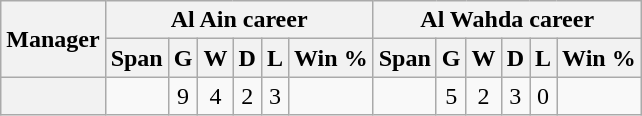<table class="wikitable plainrowheaders" style="text-align:center">
<tr>
<th rowspan="2" scope="col">Manager</th>
<th colspan="6" scope="col">Al Ain career</th>
<th colspan="6" scope="col">Al Wahda career</th>
</tr>
<tr>
<th scope="col">Span</th>
<th scope="col">G</th>
<th scope="col">W</th>
<th scope="col">D</th>
<th scope="col">L</th>
<th scope="col">Win %</th>
<th scope="col">Span</th>
<th scope="col">G</th>
<th scope="col">W</th>
<th scope="col">D</th>
<th scope="col">L</th>
<th scope="col">Win %</th>
</tr>
<tr>
<th scope="row" align="left"></th>
<td></td>
<td>9</td>
<td>4</td>
<td>2</td>
<td>3</td>
<td></td>
<td></td>
<td>5</td>
<td>2</td>
<td>3</td>
<td>0</td>
<td></td>
</tr>
</table>
